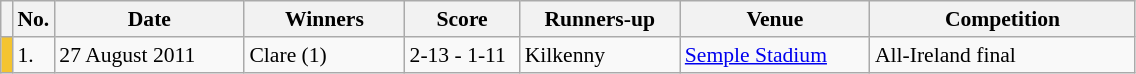<table class="wikitable" style="font-size:90%">
<tr>
<th width=1></th>
<th width=5>No.</th>
<th width=120>Date</th>
<th width=100>Winners</th>
<th width=70>Score</th>
<th width=100>Runners-up</th>
<th width=120>Venue</th>
<th width=170>Competition</th>
</tr>
<tr>
<td style="background-color:#F4C430"></td>
<td>1.</td>
<td>27 August 2011</td>
<td>Clare (1)</td>
<td>2-13 - 1-11</td>
<td>Kilkenny</td>
<td><a href='#'>Semple Stadium</a></td>
<td>All-Ireland final</td>
</tr>
</table>
